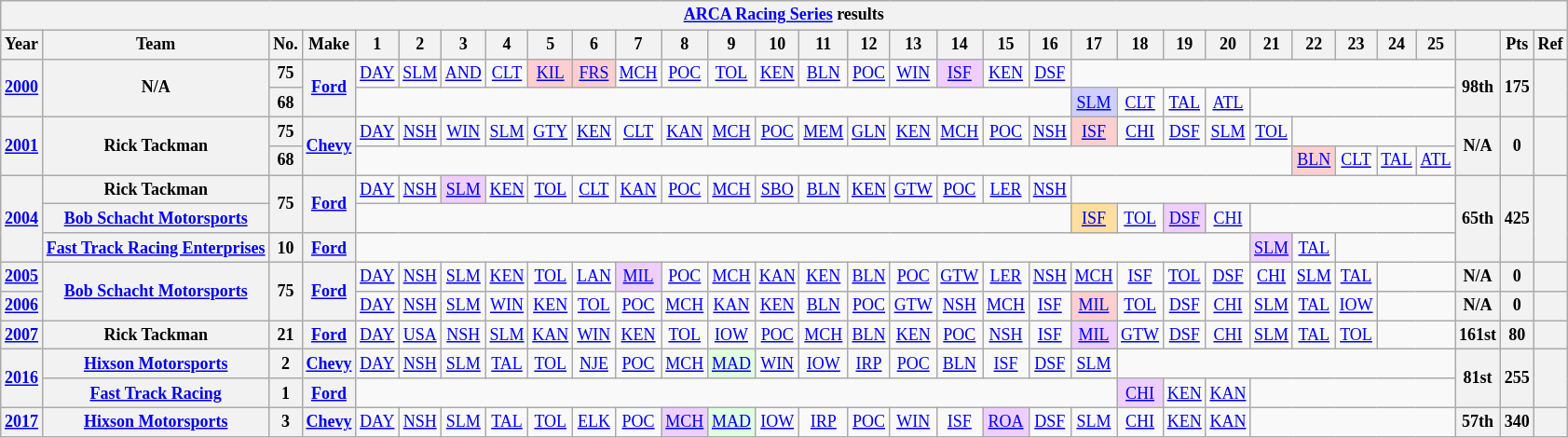<table class="wikitable" style="text-align:center; font-size:75%">
<tr>
<th colspan="32"><a href='#'>ARCA Racing Series</a> results</th>
</tr>
<tr>
<th>Year</th>
<th>Team</th>
<th>No.</th>
<th>Make</th>
<th>1</th>
<th>2</th>
<th>3</th>
<th>4</th>
<th>5</th>
<th>6</th>
<th>7</th>
<th>8</th>
<th>9</th>
<th>10</th>
<th>11</th>
<th>12</th>
<th>13</th>
<th>14</th>
<th>15</th>
<th>16</th>
<th>17</th>
<th>18</th>
<th>19</th>
<th>20</th>
<th>21</th>
<th>22</th>
<th>23</th>
<th>24</th>
<th>25</th>
<th></th>
<th>Pts</th>
<th>Ref</th>
</tr>
<tr>
<th rowspan=2><a href='#'>2000</a></th>
<th rowspan=2>N/A</th>
<th>75</th>
<th rowspan=2><a href='#'>Ford</a></th>
<td><a href='#'>DAY</a></td>
<td><a href='#'>SLM</a></td>
<td><a href='#'>AND</a></td>
<td><a href='#'>CLT</a></td>
<td style="background:#FFCFCF;"><a href='#'>KIL</a><br></td>
<td style="background:#FFCFCF;"><a href='#'>FRS</a><br></td>
<td><a href='#'>MCH</a></td>
<td><a href='#'>POC</a></td>
<td><a href='#'>TOL</a></td>
<td><a href='#'>KEN</a></td>
<td><a href='#'>BLN</a></td>
<td><a href='#'>POC</a></td>
<td><a href='#'>WIN</a></td>
<td style="background:#EFCFFF;"><a href='#'>ISF</a><br></td>
<td><a href='#'>KEN</a></td>
<td><a href='#'>DSF</a></td>
<td colspan=9></td>
<th rowspan=2>98th</th>
<th rowspan=2>175</th>
<th rowspan=2></th>
</tr>
<tr>
<th>68</th>
<td colspan=16></td>
<td style="background:#CFCFFF;"><a href='#'>SLM</a><br></td>
<td><a href='#'>CLT</a></td>
<td><a href='#'>TAL</a></td>
<td><a href='#'>ATL</a></td>
<td colspan=5></td>
</tr>
<tr>
<th rowspan=2><a href='#'>2001</a></th>
<th rowspan=2>Rick Tackman</th>
<th>75</th>
<th rowspan=2><a href='#'>Chevy</a></th>
<td><a href='#'>DAY</a></td>
<td><a href='#'>NSH</a></td>
<td><a href='#'>WIN</a></td>
<td><a href='#'>SLM</a></td>
<td><a href='#'>GTY</a></td>
<td><a href='#'>KEN</a></td>
<td><a href='#'>CLT</a></td>
<td><a href='#'>KAN</a></td>
<td><a href='#'>MCH</a></td>
<td><a href='#'>POC</a></td>
<td><a href='#'>MEM</a></td>
<td><a href='#'>GLN</a></td>
<td><a href='#'>KEN</a></td>
<td><a href='#'>MCH</a></td>
<td><a href='#'>POC</a></td>
<td><a href='#'>NSH</a></td>
<td style="background:#FFCFCF;"><a href='#'>ISF</a><br></td>
<td><a href='#'>CHI</a></td>
<td><a href='#'>DSF</a></td>
<td><a href='#'>SLM</a></td>
<td><a href='#'>TOL</a></td>
<td colspan=4></td>
<th rowspan=2>N/A</th>
<th rowspan=2>0</th>
<th rowspan=2></th>
</tr>
<tr>
<th>68</th>
<td colspan=21></td>
<td style="background:#FFCFCF;"><a href='#'>BLN</a><br></td>
<td><a href='#'>CLT</a></td>
<td><a href='#'>TAL</a></td>
<td><a href='#'>ATL</a></td>
</tr>
<tr>
<th rowspan=3><a href='#'>2004</a></th>
<th>Rick Tackman</th>
<th rowspan=2>75</th>
<th rowspan=2><a href='#'>Ford</a></th>
<td><a href='#'>DAY</a></td>
<td><a href='#'>NSH</a></td>
<td style="background:#EFCFFF;"><a href='#'>SLM</a><br></td>
<td><a href='#'>KEN</a></td>
<td><a href='#'>TOL</a></td>
<td><a href='#'>CLT</a></td>
<td><a href='#'>KAN</a></td>
<td><a href='#'>POC</a></td>
<td><a href='#'>MCH</a></td>
<td><a href='#'>SBO</a></td>
<td><a href='#'>BLN</a></td>
<td><a href='#'>KEN</a></td>
<td><a href='#'>GTW</a></td>
<td><a href='#'>POC</a></td>
<td><a href='#'>LER</a></td>
<td><a href='#'>NSH</a></td>
<td colspan=9></td>
<th rowspan=3>65th</th>
<th rowspan=3>425</th>
<th rowspan=3></th>
</tr>
<tr>
<th><a href='#'>Bob Schacht Motorsports</a></th>
<td colspan=16></td>
<td style="background:#FFDF9F;"><a href='#'>ISF</a><br></td>
<td><a href='#'>TOL</a></td>
<td style="background:#EFCFFF;"><a href='#'>DSF</a><br></td>
<td><a href='#'>CHI</a></td>
<td colspan=5></td>
</tr>
<tr>
<th><a href='#'>Fast Track Racing Enterprises</a></th>
<th>10</th>
<th><a href='#'>Ford</a></th>
<td colspan=20></td>
<td style="background:#EFCFFF;"><a href='#'>SLM</a><br></td>
<td><a href='#'>TAL</a></td>
<td colspan=3></td>
</tr>
<tr>
<th><a href='#'>2005</a></th>
<th rowspan=2><a href='#'>Bob Schacht Motorsports</a></th>
<th rowspan=2>75</th>
<th rowspan=2><a href='#'>Ford</a></th>
<td><a href='#'>DAY</a></td>
<td><a href='#'>NSH</a></td>
<td><a href='#'>SLM</a></td>
<td><a href='#'>KEN</a></td>
<td><a href='#'>TOL</a></td>
<td><a href='#'>LAN</a></td>
<td style="background:#EFCFFF;"><a href='#'>MIL</a><br></td>
<td><a href='#'>POC</a></td>
<td><a href='#'>MCH</a></td>
<td><a href='#'>KAN</a></td>
<td><a href='#'>KEN</a></td>
<td><a href='#'>BLN</a></td>
<td><a href='#'>POC</a></td>
<td><a href='#'>GTW</a></td>
<td><a href='#'>LER</a></td>
<td><a href='#'>NSH</a></td>
<td><a href='#'>MCH</a></td>
<td><a href='#'>ISF</a></td>
<td><a href='#'>TOL</a></td>
<td><a href='#'>DSF</a></td>
<td><a href='#'>CHI</a></td>
<td><a href='#'>SLM</a></td>
<td><a href='#'>TAL</a></td>
<td colspan=2></td>
<th>N/A</th>
<th>0</th>
<th></th>
</tr>
<tr>
<th><a href='#'>2006</a></th>
<td><a href='#'>DAY</a></td>
<td><a href='#'>NSH</a></td>
<td><a href='#'>SLM</a></td>
<td><a href='#'>WIN</a></td>
<td><a href='#'>KEN</a></td>
<td><a href='#'>TOL</a></td>
<td><a href='#'>POC</a></td>
<td><a href='#'>MCH</a></td>
<td><a href='#'>KAN</a></td>
<td><a href='#'>KEN</a></td>
<td><a href='#'>BLN</a></td>
<td><a href='#'>POC</a></td>
<td><a href='#'>GTW</a></td>
<td><a href='#'>NSH</a></td>
<td><a href='#'>MCH</a></td>
<td><a href='#'>ISF</a></td>
<td style="background:#FFCFCF;"><a href='#'>MIL</a><br></td>
<td><a href='#'>TOL</a></td>
<td><a href='#'>DSF</a></td>
<td><a href='#'>CHI</a></td>
<td><a href='#'>SLM</a></td>
<td><a href='#'>TAL</a></td>
<td><a href='#'>IOW</a></td>
<td colspan=2></td>
<th>N/A</th>
<th>0</th>
<th></th>
</tr>
<tr>
<th><a href='#'>2007</a></th>
<th>Rick Tackman</th>
<th>21</th>
<th><a href='#'>Ford</a></th>
<td><a href='#'>DAY</a></td>
<td><a href='#'>USA</a></td>
<td><a href='#'>NSH</a></td>
<td><a href='#'>SLM</a></td>
<td><a href='#'>KAN</a></td>
<td><a href='#'>WIN</a></td>
<td><a href='#'>KEN</a></td>
<td><a href='#'>TOL</a></td>
<td><a href='#'>IOW</a></td>
<td><a href='#'>POC</a></td>
<td><a href='#'>MCH</a></td>
<td><a href='#'>BLN</a></td>
<td><a href='#'>KEN</a></td>
<td><a href='#'>POC</a></td>
<td><a href='#'>NSH</a></td>
<td><a href='#'>ISF</a></td>
<td style="background:#EFCFFF;"><a href='#'>MIL</a><br></td>
<td><a href='#'>GTW</a></td>
<td><a href='#'>DSF</a></td>
<td><a href='#'>CHI</a></td>
<td><a href='#'>SLM</a></td>
<td><a href='#'>TAL</a></td>
<td><a href='#'>TOL</a></td>
<td colspan=2></td>
<th>161st</th>
<th>80</th>
<th></th>
</tr>
<tr>
<th rowspan=2><a href='#'>2016</a></th>
<th><a href='#'>Hixson Motorsports</a></th>
<th>2</th>
<th><a href='#'>Chevy</a></th>
<td><a href='#'>DAY</a></td>
<td><a href='#'>NSH</a></td>
<td><a href='#'>SLM</a></td>
<td><a href='#'>TAL</a></td>
<td><a href='#'>TOL</a></td>
<td><a href='#'>NJE</a></td>
<td><a href='#'>POC</a></td>
<td><a href='#'>MCH</a></td>
<td style="background:#DFFFDF;"><a href='#'>MAD</a><br></td>
<td><a href='#'>WIN</a></td>
<td><a href='#'>IOW</a></td>
<td><a href='#'>IRP</a></td>
<td><a href='#'>POC</a></td>
<td><a href='#'>BLN</a></td>
<td><a href='#'>ISF</a></td>
<td><a href='#'>DSF</a></td>
<td><a href='#'>SLM</a></td>
<td colspan=8></td>
<th rowspan=2>81st</th>
<th rowspan=2>255</th>
<th rowspan=2></th>
</tr>
<tr>
<th><a href='#'>Fast Track Racing</a></th>
<th>1</th>
<th><a href='#'>Ford</a></th>
<td colspan=17></td>
<td style="background:#EFCFFF;"><a href='#'>CHI</a><br></td>
<td><a href='#'>KEN</a></td>
<td><a href='#'>KAN</a></td>
<td colspan=5></td>
</tr>
<tr>
<th><a href='#'>2017</a></th>
<th><a href='#'>Hixson Motorsports</a></th>
<th>3</th>
<th><a href='#'>Chevy</a></th>
<td><a href='#'>DAY</a></td>
<td><a href='#'>NSH</a></td>
<td><a href='#'>SLM</a></td>
<td><a href='#'>TAL</a></td>
<td><a href='#'>TOL</a></td>
<td><a href='#'>ELK</a></td>
<td><a href='#'>POC</a></td>
<td style="background:#EFCFFF;"><a href='#'>MCH</a><br></td>
<td style="background:#DFFFDF;"><a href='#'>MAD</a><br></td>
<td><a href='#'>IOW</a></td>
<td><a href='#'>IRP</a></td>
<td><a href='#'>POC</a></td>
<td><a href='#'>WIN</a></td>
<td><a href='#'>ISF</a></td>
<td style="background:#EFCFFF;"><a href='#'>ROA</a><br></td>
<td><a href='#'>DSF</a></td>
<td><a href='#'>SLM</a></td>
<td><a href='#'>CHI</a></td>
<td><a href='#'>KEN</a></td>
<td><a href='#'>KAN</a></td>
<td colspan=5></td>
<th>57th</th>
<th>340</th>
<th></th>
</tr>
</table>
